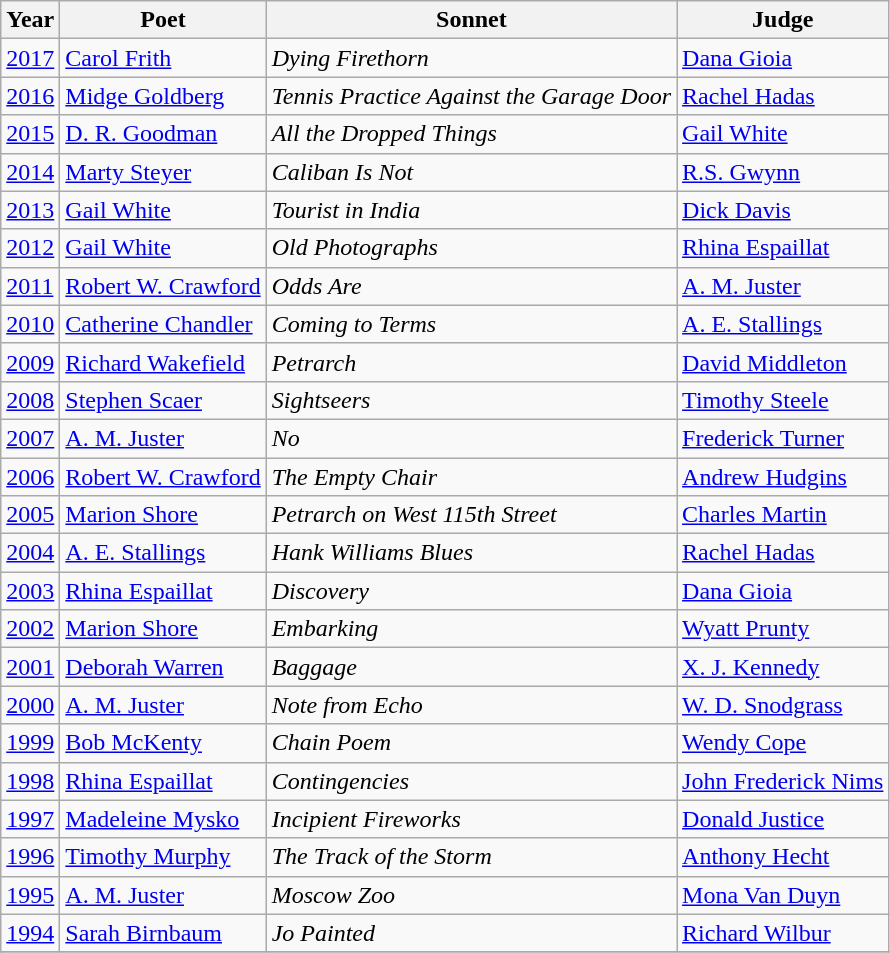<table class="wikitable">
<tr>
<th>Year</th>
<th>Poet</th>
<th>Sonnet</th>
<th>Judge</th>
</tr>
<tr>
<td><a href='#'>2017</a></td>
<td><a href='#'>Carol Frith</a></td>
<td><em>Dying Firethorn</em></td>
<td><a href='#'>Dana Gioia</a></td>
</tr>
<tr>
<td><a href='#'>2016</a></td>
<td><a href='#'>Midge Goldberg</a></td>
<td><em>Tennis Practice Against the Garage Door</em></td>
<td><a href='#'>Rachel Hadas</a></td>
</tr>
<tr>
<td><a href='#'>2015</a></td>
<td><a href='#'>D. R. Goodman</a></td>
<td><em>All the Dropped Things</em></td>
<td><a href='#'>Gail White</a></td>
</tr>
<tr>
<td><a href='#'>2014</a></td>
<td><a href='#'>Marty Steyer</a></td>
<td><em>Caliban Is Not</em></td>
<td><a href='#'>R.S. Gwynn</a></td>
</tr>
<tr>
<td><a href='#'>2013</a></td>
<td><a href='#'>Gail White</a></td>
<td><em>Tourist in India</em></td>
<td><a href='#'>Dick Davis</a></td>
</tr>
<tr>
<td><a href='#'>2012</a></td>
<td><a href='#'>Gail White</a></td>
<td><em>Old Photographs</em></td>
<td><a href='#'>Rhina Espaillat</a></td>
</tr>
<tr>
<td><a href='#'>2011</a></td>
<td><a href='#'>Robert W. Crawford</a></td>
<td><em>Odds Are</em></td>
<td><a href='#'>A. M. Juster</a></td>
</tr>
<tr>
<td><a href='#'>2010</a></td>
<td><a href='#'>Catherine Chandler</a></td>
<td><em>Coming to Terms</em></td>
<td><a href='#'>A. E. Stallings</a></td>
</tr>
<tr>
<td><a href='#'>2009</a></td>
<td><a href='#'>Richard Wakefield</a></td>
<td><em>Petrarch</em></td>
<td><a href='#'>David Middleton</a></td>
</tr>
<tr>
<td><a href='#'>2008</a></td>
<td><a href='#'>Stephen Scaer</a></td>
<td><em>Sightseers</em></td>
<td><a href='#'>Timothy Steele</a></td>
</tr>
<tr>
<td><a href='#'>2007</a></td>
<td><a href='#'>A. M. Juster</a></td>
<td><em>No</em></td>
<td><a href='#'>Frederick Turner</a></td>
</tr>
<tr>
<td><a href='#'>2006</a></td>
<td><a href='#'>Robert W. Crawford</a></td>
<td><em>The Empty Chair</em></td>
<td><a href='#'>Andrew Hudgins</a></td>
</tr>
<tr>
<td><a href='#'>2005</a></td>
<td><a href='#'>Marion Shore</a></td>
<td><em>Petrarch on West 115th Street</em></td>
<td><a href='#'>Charles Martin</a></td>
</tr>
<tr>
<td><a href='#'>2004</a></td>
<td><a href='#'>A. E. Stallings</a></td>
<td><em>Hank Williams Blues</em></td>
<td><a href='#'>Rachel Hadas</a></td>
</tr>
<tr>
<td><a href='#'>2003</a></td>
<td><a href='#'>Rhina Espaillat</a></td>
<td><em>Discovery</em></td>
<td><a href='#'>Dana Gioia</a></td>
</tr>
<tr>
<td><a href='#'>2002</a></td>
<td><a href='#'>Marion Shore</a></td>
<td><em>Embarking</em></td>
<td><a href='#'>Wyatt Prunty</a></td>
</tr>
<tr>
<td><a href='#'>2001</a></td>
<td><a href='#'>Deborah Warren</a></td>
<td><em>Baggage</em></td>
<td><a href='#'>X. J. Kennedy</a></td>
</tr>
<tr>
<td><a href='#'>2000</a></td>
<td><a href='#'>A. M. Juster</a></td>
<td><em>Note from Echo</em></td>
<td><a href='#'>W. D. Snodgrass</a></td>
</tr>
<tr>
<td><a href='#'>1999</a></td>
<td><a href='#'>Bob McKenty</a></td>
<td><em>Chain Poem</em></td>
<td><a href='#'>Wendy Cope</a></td>
</tr>
<tr>
<td><a href='#'>1998</a></td>
<td><a href='#'>Rhina Espaillat</a></td>
<td><em>Contingencies</em></td>
<td><a href='#'>John Frederick Nims</a></td>
</tr>
<tr>
<td><a href='#'>1997</a></td>
<td><a href='#'>Madeleine Mysko</a></td>
<td><em>Incipient Fireworks</em></td>
<td><a href='#'>Donald Justice</a></td>
</tr>
<tr>
<td><a href='#'>1996</a></td>
<td><a href='#'>Timothy Murphy</a></td>
<td><em>The Track of the Storm</em></td>
<td><a href='#'>Anthony Hecht</a></td>
</tr>
<tr>
<td><a href='#'>1995</a></td>
<td><a href='#'>A. M. Juster</a></td>
<td><em>Moscow Zoo</em></td>
<td><a href='#'>Mona Van Duyn</a></td>
</tr>
<tr>
<td><a href='#'>1994</a></td>
<td><a href='#'>Sarah Birnbaum</a></td>
<td><em>Jo Painted</em></td>
<td><a href='#'>Richard Wilbur</a></td>
</tr>
<tr>
</tr>
</table>
